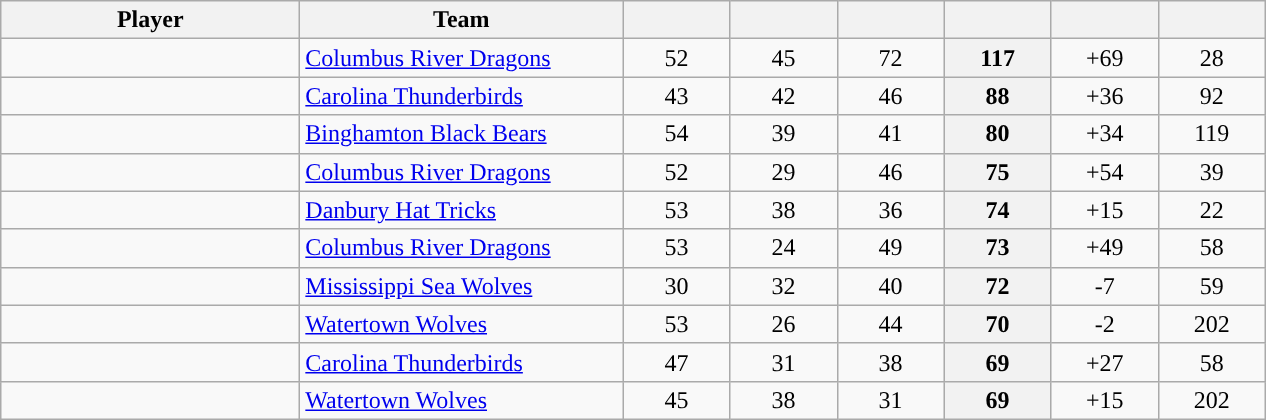<table class="wikitable sortable" style="text-align: center">
<tr>
<th style="width: 12em;">Player</th>
<th style="width: 13em;">Team</th>
<th style="width: 4em;"></th>
<th style="width: 4em;"></th>
<th style="width: 4em;"></th>
<th style="width: 4em;"></th>
<th data-sort-type="number" style="width: 4em;"></th>
<th style="width: 4em;"></th>
</tr>
<tr>
<td style="text-align:left;"></td>
<td style='text-align:left;"'><a href='#'>Columbus River Dragons</a></td>
<td>52</td>
<td>45</td>
<td>72</td>
<th>117</th>
<td>+69</td>
<td>28</td>
</tr>
<tr>
<td style="text-align:left;"></td>
<td style="text-align:left;"><a href='#'>Carolina Thunderbirds</a></td>
<td>43</td>
<td>42</td>
<td>46</td>
<th>88</th>
<td>+36</td>
<td>92</td>
</tr>
<tr>
<td style="text-align:left;"></td>
<td style="text-align:left;"><a href='#'>Binghamton Black Bears</a></td>
<td>54</td>
<td>39</td>
<td>41</td>
<th>80</th>
<td>+34</td>
<td>119</td>
</tr>
<tr>
<td style="text-align:left;"></td>
<td style="text-align:left;"><a href='#'>Columbus River Dragons</a></td>
<td>52</td>
<td>29</td>
<td>46</td>
<th>75</th>
<td>+54</td>
<td>39</td>
</tr>
<tr>
<td style="text-align:left;"></td>
<td style="text-align:left;"><a href='#'>Danbury Hat Tricks</a></td>
<td>53</td>
<td>38</td>
<td>36</td>
<th>74</th>
<td>+15</td>
<td>22</td>
</tr>
<tr>
<td style="text-align:left;"></td>
<td style="text-align:left;"><a href='#'>Columbus River Dragons</a></td>
<td>53</td>
<td>24</td>
<td>49</td>
<th>73</th>
<td>+49</td>
<td>58</td>
</tr>
<tr>
<td style="text-align:left;"></td>
<td style="text-align:left;"><a href='#'>Mississippi Sea Wolves</a></td>
<td>30</td>
<td>32</td>
<td>40</td>
<th>72</th>
<td>-7</td>
<td>59</td>
</tr>
<tr>
<td style="text-align:left;"></td>
<td style="text-align:left;"><a href='#'>Watertown Wolves</a></td>
<td>53</td>
<td>26</td>
<td>44</td>
<th>70</th>
<td>-2</td>
<td>202</td>
</tr>
<tr>
<td style="text-align:left;"></td>
<td style="text-align:left;"><a href='#'>Carolina Thunderbirds</a></td>
<td>47</td>
<td>31</td>
<td>38</td>
<th>69</th>
<td>+27</td>
<td>58</td>
</tr>
<tr>
<td style="text-align:left;"></td>
<td style="text-align:left;"><a href='#'>Watertown Wolves</a></td>
<td>45</td>
<td>38</td>
<td>31</td>
<th>69</th>
<td>+15</td>
<td>202</td>
</tr>
</table>
